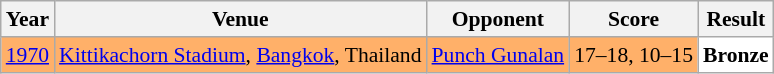<table class="sortable wikitable" style="font-size: 90%;">
<tr>
<th>Year</th>
<th>Venue</th>
<th>Opponent</th>
<th>Score</th>
<th>Result</th>
</tr>
<tr style="background:#FFB069">
<td align="center"><a href='#'>1970</a></td>
<td align="left"><a href='#'>Kittikachorn Stadium</a>, <a href='#'>Bangkok</a>, Thailand</td>
<td align="left"> <a href='#'>Punch Gunalan</a></td>
<td align="left">17–18, 10–15</td>
<td style="text-align:left; background:white"> <strong>Bronze</strong></td>
</tr>
</table>
